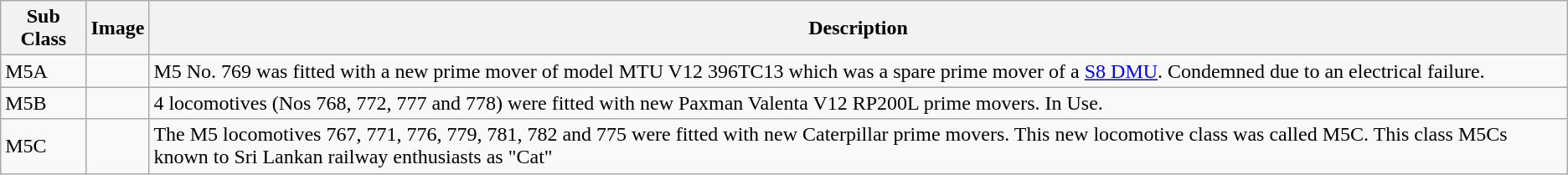<table class="wikitable">
<tr>
<th>Sub Class</th>
<th>Image</th>
<th>Description</th>
</tr>
<tr>
<td>M5A</td>
<td></td>
<td>M5 No. 769 was fitted with a new prime mover of model MTU V12 396TC13 which was a spare prime mover of a <a href='#'>S8 DMU</a>. Condemned due to an electrical failure.</td>
</tr>
<tr>
<td>M5B</td>
<td></td>
<td>4 locomotives (Nos 768, 772, 777 and 778) were fitted with new Paxman Valenta V12 RP200L prime movers. In Use.</td>
</tr>
<tr>
<td>M5C</td>
<td></td>
<td>The M5 locomotives 767, 771, 776, 779, 781, 782 and 775 were fitted with new Caterpillar prime movers. This new locomotive class was called M5C. This class M5Cs known to Sri Lankan railway enthusiasts as "Cat"</td>
</tr>
</table>
